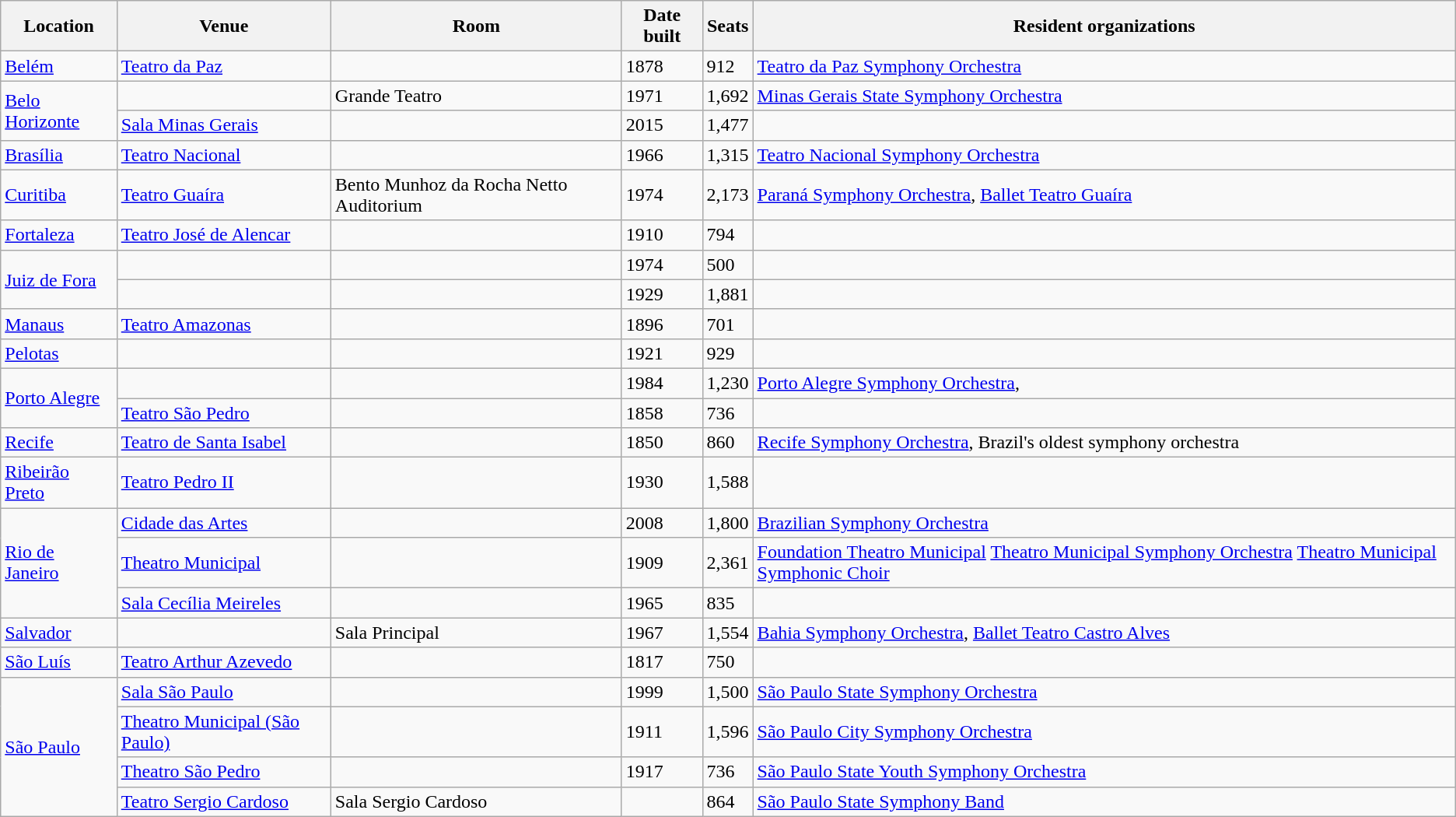<table class="wikitable">
<tr>
<th>Location</th>
<th>Venue</th>
<th>Room</th>
<th>Date built</th>
<th>Seats</th>
<th>Resident organizations</th>
</tr>
<tr>
<td><a href='#'>Belém</a></td>
<td><a href='#'>Teatro da Paz</a></td>
<td></td>
<td>1878</td>
<td>912</td>
<td><a href='#'>Teatro da Paz Symphony Orchestra</a></td>
</tr>
<tr>
<td rowspan=2><a href='#'>Belo Horizonte</a></td>
<td></td>
<td>Grande Teatro</td>
<td>1971</td>
<td>1,692</td>
<td><a href='#'>Minas Gerais State Symphony Orchestra</a></td>
</tr>
<tr>
<td><a href='#'>Sala Minas Gerais</a></td>
<td></td>
<td>2015</td>
<td>1,477</td>
<td></td>
</tr>
<tr>
<td><a href='#'>Brasília</a></td>
<td><a href='#'>Teatro Nacional</a></td>
<td></td>
<td>1966</td>
<td>1,315</td>
<td><a href='#'>Teatro Nacional Symphony Orchestra</a></td>
</tr>
<tr>
<td><a href='#'>Curitiba</a></td>
<td><a href='#'>Teatro Guaíra</a></td>
<td>Bento Munhoz da Rocha Netto Auditorium</td>
<td>1974</td>
<td>2,173</td>
<td><a href='#'>Paraná Symphony Orchestra</a>, <a href='#'>Ballet Teatro Guaíra</a></td>
</tr>
<tr>
<td><a href='#'>Fortaleza</a></td>
<td><a href='#'>Teatro José de Alencar</a></td>
<td></td>
<td>1910</td>
<td>794</td>
<td></td>
</tr>
<tr>
<td rowspan=2><a href='#'>Juiz de Fora</a></td>
<td></td>
<td></td>
<td>1974</td>
<td>500</td>
<td></td>
</tr>
<tr>
<td></td>
<td></td>
<td>1929</td>
<td>1,881</td>
<td></td>
</tr>
<tr>
<td><a href='#'>Manaus</a></td>
<td><a href='#'>Teatro Amazonas</a></td>
<td></td>
<td>1896</td>
<td>701</td>
<td></td>
</tr>
<tr>
<td><a href='#'>Pelotas</a></td>
<td></td>
<td></td>
<td>1921</td>
<td>929</td>
<td></td>
</tr>
<tr>
<td rowspan=2><a href='#'>Porto Alegre</a></td>
<td></td>
<td></td>
<td>1984</td>
<td>1,230</td>
<td><a href='#'>Porto Alegre Symphony Orchestra</a>,</td>
</tr>
<tr>
<td><a href='#'>Teatro São Pedro</a></td>
<td></td>
<td>1858</td>
<td>736</td>
<td></td>
</tr>
<tr>
<td><a href='#'>Recife</a></td>
<td><a href='#'>Teatro de Santa Isabel</a></td>
<td></td>
<td>1850</td>
<td>860</td>
<td><a href='#'>Recife Symphony Orchestra</a>, Brazil's oldest symphony orchestra</td>
</tr>
<tr>
<td><a href='#'>Ribeirão Preto</a></td>
<td><a href='#'>Teatro Pedro II</a></td>
<td></td>
<td>1930</td>
<td>1,588</td>
<td></td>
</tr>
<tr>
<td rowspan=3><a href='#'>Rio de Janeiro</a></td>
<td><a href='#'>Cidade das Artes</a></td>
<td></td>
<td>2008</td>
<td>1,800</td>
<td><a href='#'>Brazilian Symphony Orchestra</a></td>
</tr>
<tr>
<td><a href='#'>Theatro Municipal</a></td>
<td></td>
<td>1909</td>
<td>2,361</td>
<td><a href='#'>Foundation Theatro Municipal</a> <a href='#'>Theatro Municipal Symphony Orchestra</a> <a href='#'>Theatro Municipal Symphonic Choir</a></td>
</tr>
<tr>
<td><a href='#'>Sala Cecília Meireles</a></td>
<td></td>
<td>1965</td>
<td>835</td>
<td></td>
</tr>
<tr>
<td><a href='#'>Salvador</a></td>
<td></td>
<td>Sala Principal</td>
<td>1967</td>
<td>1,554</td>
<td><a href='#'>Bahia Symphony Orchestra</a>, <a href='#'>Ballet Teatro Castro Alves</a></td>
</tr>
<tr>
<td><a href='#'>São Luís</a></td>
<td><a href='#'>Teatro Arthur Azevedo</a></td>
<td></td>
<td>1817</td>
<td>750</td>
<td></td>
</tr>
<tr>
<td rowspan=4><a href='#'>São Paulo</a></td>
<td><a href='#'>Sala São Paulo</a></td>
<td></td>
<td>1999</td>
<td>1,500</td>
<td><a href='#'>São Paulo State Symphony Orchestra</a></td>
</tr>
<tr>
<td><a href='#'>Theatro Municipal (São Paulo)</a></td>
<td></td>
<td>1911</td>
<td>1,596</td>
<td><a href='#'>São Paulo City Symphony Orchestra</a></td>
</tr>
<tr>
<td><a href='#'>Theatro São Pedro</a></td>
<td></td>
<td>1917</td>
<td>736</td>
<td><a href='#'>São Paulo State Youth Symphony Orchestra</a></td>
</tr>
<tr>
<td><a href='#'>Teatro Sergio Cardoso</a></td>
<td>Sala Sergio Cardoso</td>
<td></td>
<td>864</td>
<td><a href='#'>São Paulo State Symphony Band</a></td>
</tr>
</table>
